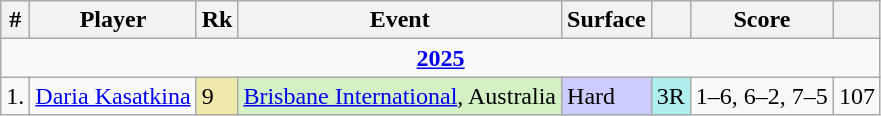<table class="wikitable sortable">
<tr>
<th>#</th>
<th>Player</th>
<th>Rk</th>
<th>Event</th>
<th>Surface</th>
<th></th>
<th>Score</th>
<th></th>
</tr>
<tr>
<td colspan="8" align="center"><a href='#'><strong>2025</strong></a></td>
</tr>
<tr>
<td>1.</td>
<td> <a href='#'>Daria Kasatkina</a></td>
<td bgcolor="EEE8AA">9</td>
<td bgcolor="D4F1C5"><a href='#'>Brisbane International</a>, Australia</td>
<td bgcolor="CCCCff">Hard</td>
<td bgcolor="afeeee">3R</td>
<td>1–6, 6–2, 7–5</td>
<td>107</td>
</tr>
</table>
